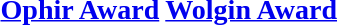<table>
<tr valign="top">
<td><br><h3><a href='#'>Ophir Award</a></h3></td>
<td><br><h3><a href='#'>Wolgin Award</a></h3></td>
</tr>
</table>
